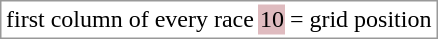<table border="0" style="border: 1px solid #999; background-color:white; text-align:center">
<tr>
<td>first column of every race</td>
<td style="background:#DFBBBF;">10</td>
<td>= grid position</td>
</tr>
</table>
